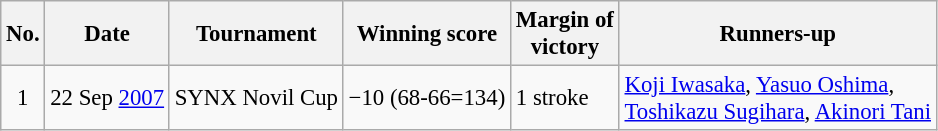<table class="wikitable" style="font-size:95%;">
<tr>
<th>No.</th>
<th>Date</th>
<th>Tournament</th>
<th>Winning score</th>
<th>Margin of<br>victory</th>
<th>Runners-up</th>
</tr>
<tr>
<td align=center>1</td>
<td align=right>22 Sep <a href='#'>2007</a></td>
<td>SYNX Novil Cup</td>
<td>−10 (68-66=134)</td>
<td>1 stroke</td>
<td> <a href='#'>Koji Iwasaka</a>,  <a href='#'>Yasuo Oshima</a>,<br> <a href='#'>Toshikazu Sugihara</a>,  <a href='#'>Akinori Tani</a></td>
</tr>
</table>
